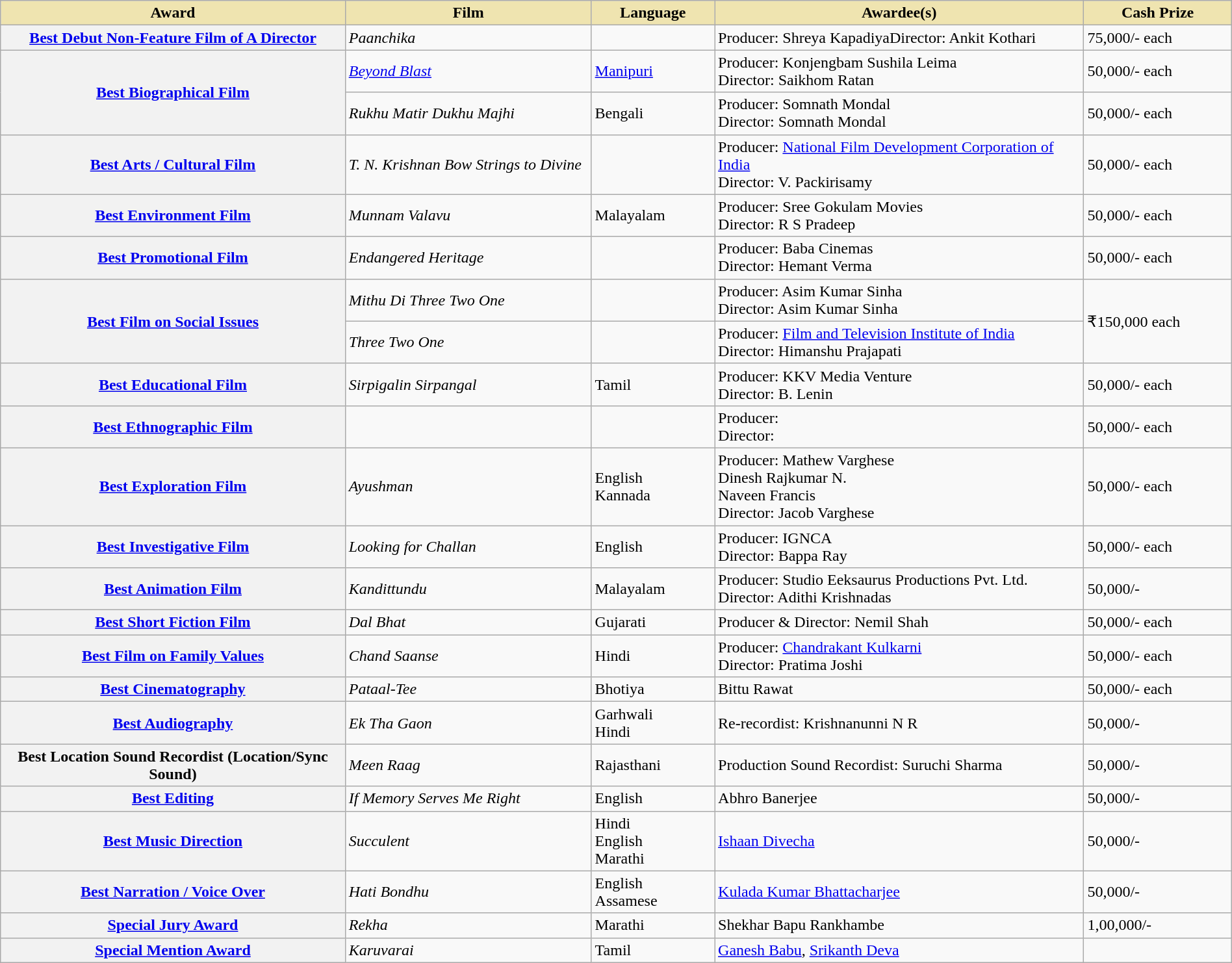<table class="wikitable plainrowheaders" style="width:100%;">
<tr>
<th style="background-color:#EFE4B0;width:28%;">Award</th>
<th style="background-color:#EFE4B0;width:20%;">Film</th>
<th style="background-color:#EFE4B0;width:10%;">Language</th>
<th style="background-color:#EFE4B0;width:30%;">Awardee(s)</th>
<th style="background-color:#EFE4B0;width:12%;">Cash Prize</th>
</tr>
<tr>
<th scope="row"><a href='#'>Best Debut Non-Feature Film of A Director</a></th>
<td><em>Paanchika</em></td>
<td></td>
<td>Producer: Shreya KapadiyaDirector: Ankit Kothari</td>
<td> 75,000/- each</td>
</tr>
<tr>
<th scope="row" rowspan="2"><a href='#'>Best Biographical Film</a></th>
<td><em><a href='#'>Beyond Blast</a></em></td>
<td><a href='#'>Manipuri</a></td>
<td>Producer: Konjengbam Sushila Leima<br>Director: Saikhom Ratan</td>
<td> 50,000/- each</td>
</tr>
<tr>
<td><em>Rukhu Matir Dukhu Majhi</em></td>
<td>Bengali</td>
<td>Producer: Somnath Mondal<br>Director: Somnath Mondal</td>
<td> 50,000/- each</td>
</tr>
<tr>
<th scope="row"><a href='#'>Best Arts / Cultural Film</a></th>
<td><em>T. N. Krishnan Bow Strings to Divine</em></td>
<td></td>
<td>Producer: <a href='#'>National Film Development Corporation of India</a><br>Director: V. Packirisamy</td>
<td> 50,000/- each</td>
</tr>
<tr>
<th scope="row"><a href='#'>Best Environment Film</a></th>
<td><em>Munnam Valavu</em></td>
<td>Malayalam</td>
<td>Producer: Sree Gokulam Movies<br>Director: R S Pradeep</td>
<td> 50,000/- each</td>
</tr>
<tr>
<th scope="row"><a href='#'>Best Promotional Film</a></th>
<td><em>Endangered Heritage</em></td>
<td></td>
<td>Producer: Baba Cinemas<br>Director: Hemant Verma</td>
<td> 50,000/- each</td>
</tr>
<tr>
<th Scope="row" rowspan="2"><a href='#'>Best Film on Social Issues</a></th>
<td><em>Mithu Di</em> <em>Three Two One</em></td>
<td></td>
<td>Producer: Asim Kumar Sinha<br>Director: Asim Kumar Sinha</td>
<td rowspan="2">₹150,000 each</td>
</tr>
<tr>
<td><em>Three Two One</em></td>
<td></td>
<td>Producer: <a href='#'>Film and Television Institute of India</a><br>Director: Himanshu Prajapati</td>
</tr>
<tr>
<th scope="row"><a href='#'>Best Educational Film</a></th>
<td><em>Sirpigalin Sirpangal</em></td>
<td>Tamil</td>
<td>Producer: KKV Media Venture<br>Director: B. Lenin</td>
<td> 50,000/- each</td>
</tr>
<tr>
<th scope="row"><a href='#'>Best Ethnographic Film</a></th>
<td></td>
<td></td>
<td>Producer: <br>Director:</td>
<td> 50,000/- each</td>
</tr>
<tr>
<th scope="row"><a href='#'>Best Exploration Film</a></th>
<td><em>Ayushman</em></td>
<td>English<br>Kannada</td>
<td>Producer: Mathew Varghese<br>Dinesh Rajkumar N.<br>Naveen Francis<br>Director: Jacob Varghese</td>
<td>50,000/- each</td>
</tr>
<tr>
<th scope="row"><a href='#'>Best Investigative Film</a></th>
<td><em>Looking for Challan</em></td>
<td>English</td>
<td>Producer: IGNCA<br>Director: Bappa Ray</td>
<td>50,000/- each</td>
</tr>
<tr>
<th scope="row"><a href='#'>Best Animation Film</a></th>
<td><em>Kandittundu</em></td>
<td>Malayalam</td>
<td>Producer: Studio Eeksaurus Productions Pvt. Ltd.<br>Director: Adithi Krishnadas</td>
<td>50,000/-</td>
</tr>
<tr>
<th scope="row"><a href='#'>Best Short Fiction Film</a></th>
<td><em>Dal Bhat</em></td>
<td>Gujarati</td>
<td>Producer & Director: Nemil Shah</td>
<td>50,000/- each</td>
</tr>
<tr>
<th scope="row"><a href='#'>Best Film on Family Values</a></th>
<td><em>Chand Saanse</em></td>
<td>Hindi</td>
<td>Producer: <a href='#'>Chandrakant Kulkarni</a><br>Director: Pratima Joshi</td>
<td>50,000/- each</td>
</tr>
<tr>
<th scope="row"><a href='#'>Best Cinematography</a></th>
<td><em>Pataal-Tee</em></td>
<td>Bhotiya</td>
<td>Bittu Rawat</td>
<td>50,000/- each</td>
</tr>
<tr>
<th scope="row"><a href='#'>Best Audiography</a></th>
<td><em>Ek Tha Gaon</em></td>
<td>Garhwali<br>Hindi</td>
<td>Re-recordist: Krishnanunni N R</td>
<td>50,000/-</td>
</tr>
<tr>
<th scope="row">Best Location Sound Recordist (Location/Sync Sound)</th>
<td><em>Meen Raag</em></td>
<td>Rajasthani</td>
<td>Production Sound Recordist: Suruchi Sharma</td>
<td>50,000/-</td>
</tr>
<tr>
<th scope="row"><a href='#'>Best Editing</a></th>
<td><em>If Memory Serves Me Right</em></td>
<td>English</td>
<td>Abhro Banerjee</td>
<td>50,000/-</td>
</tr>
<tr>
<th scope="row"><a href='#'>Best Music Direction</a></th>
<td><em>Succulent</em></td>
<td>Hindi<br>English<br>Marathi</td>
<td><a href='#'>Ishaan Divecha</a></td>
<td>50,000/-</td>
</tr>
<tr>
<th scope="row"><a href='#'>Best Narration / Voice Over</a></th>
<td><em>Hati Bondhu</em></td>
<td>English<br>Assamese</td>
<td><a href='#'>Kulada Kumar Bhattacharjee</a></td>
<td>50,000/-</td>
</tr>
<tr>
<th scope="row"><a href='#'>Special Jury Award</a></th>
<td><em>Rekha</em></td>
<td>Marathi</td>
<td>Shekhar Bapu Rankhambe</td>
<td>1,00,000/-</td>
</tr>
<tr>
<th scope="row"><a href='#'>Special Mention Award</a></th>
<td><em>Karuvarai</em></td>
<td>Tamil</td>
<td><a href='#'>Ganesh Babu</a>, <a href='#'>Srikanth Deva</a></td>
<td></td>
</tr>
</table>
